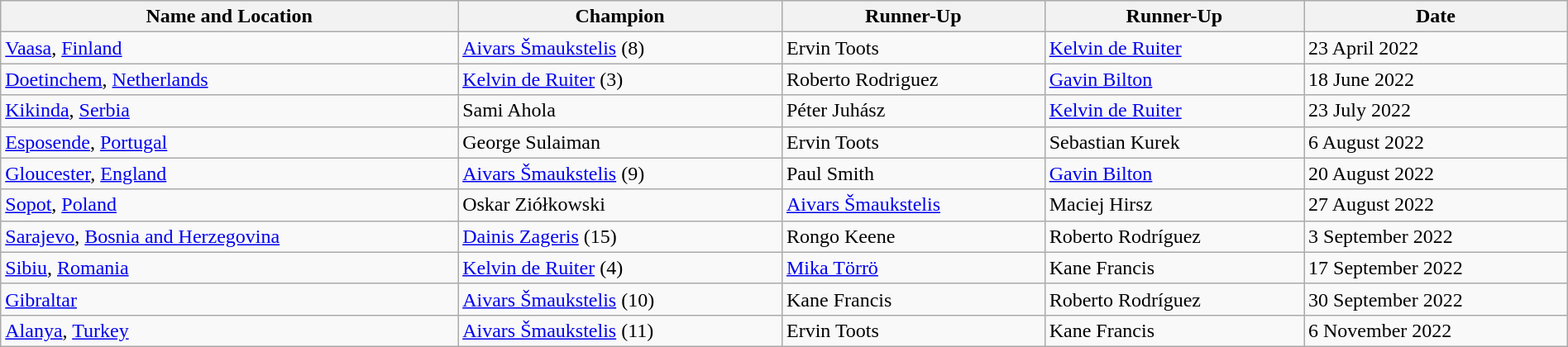<table class="wikitable" style="display: inline-table;width: 100%;">
<tr>
<th scope="col">Name and Location</th>
<th scope="col">Champion</th>
<th scope="col">Runner-Up</th>
<th scope="col">Runner-Up</th>
<th scope="col">Date</th>
</tr>
<tr>
<td> <a href='#'>Vaasa</a>, <a href='#'>Finland</a><br> </td>
<td> <a href='#'>Aivars Šmaukstelis</a> (8)</td>
<td> Ervin Toots</td>
<td> <a href='#'>Kelvin de Ruiter</a></td>
<td>23 April 2022</td>
</tr>
<tr>
<td> <a href='#'>Doetinchem</a>, <a href='#'>Netherlands</a><br> </td>
<td> <a href='#'>Kelvin de Ruiter</a> (3)</td>
<td> Roberto Rodriguez</td>
<td> <a href='#'>Gavin Bilton</a></td>
<td>18 June 2022</td>
</tr>
<tr>
<td> <a href='#'>Kikinda</a>, <a href='#'>Serbia</a><br> </td>
<td> Sami Ahola</td>
<td> Péter Juhász</td>
<td> <a href='#'>Kelvin de Ruiter</a></td>
<td>23 July 2022</td>
</tr>
<tr>
<td> <a href='#'>Esposende</a>, <a href='#'>Portugal</a><br> </td>
<td> George Sulaiman</td>
<td> Ervin Toots</td>
<td> Sebastian Kurek</td>
<td>6 August 2022</td>
</tr>
<tr>
<td> <a href='#'>Gloucester</a>, <a href='#'>England</a><br> </td>
<td> <a href='#'>Aivars Šmaukstelis</a> (9)</td>
<td> Paul Smith</td>
<td> <a href='#'>Gavin Bilton</a></td>
<td>20 August 2022</td>
</tr>
<tr>
<td> <a href='#'>Sopot</a>, <a href='#'>Poland</a><br> </td>
<td> Oskar Ziółkowski</td>
<td> <a href='#'>Aivars Šmaukstelis</a></td>
<td> Maciej Hirsz</td>
<td>27 August 2022</td>
</tr>
<tr>
<td> <a href='#'>Sarajevo</a>, <a href='#'>Bosnia and Herzegovina</a><br> </td>
<td> <a href='#'>Dainis Zageris</a> (15)</td>
<td> Rongo Keene</td>
<td> Roberto Rodríguez</td>
<td>3 September 2022</td>
</tr>
<tr>
<td> <a href='#'>Sibiu</a>, <a href='#'>Romania</a><br> </td>
<td> <a href='#'>Kelvin de Ruiter</a> (4)</td>
<td> <a href='#'>Mika Törrö</a></td>
<td> Kane Francis</td>
<td>17 September 2022</td>
</tr>
<tr>
<td> <a href='#'>Gibraltar</a><br> </td>
<td> <a href='#'>Aivars Šmaukstelis</a> (10)</td>
<td> Kane Francis</td>
<td> Roberto Rodríguez</td>
<td>30 September 2022</td>
</tr>
<tr>
<td> <a href='#'>Alanya</a>, <a href='#'>Turkey</a><br> </td>
<td> <a href='#'>Aivars Šmaukstelis</a> (11)</td>
<td> Ervin Toots</td>
<td> Kane Francis</td>
<td>6 November 2022</td>
</tr>
</table>
